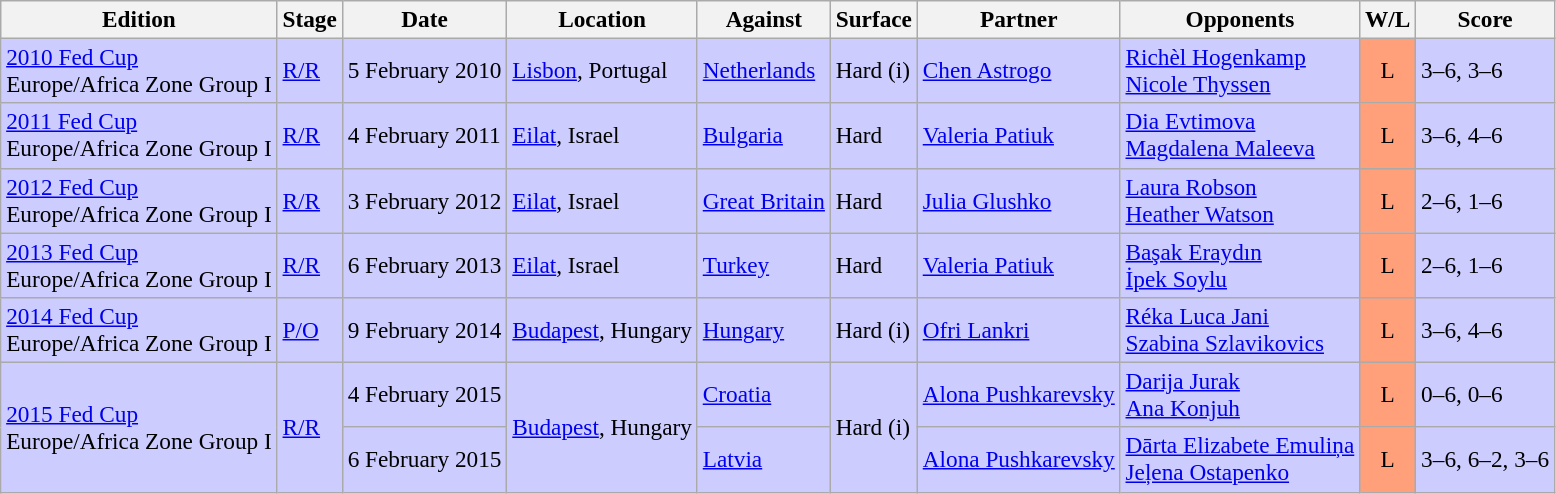<table class=wikitable style=font-size:97%>
<tr>
<th>Edition</th>
<th>Stage</th>
<th>Date</th>
<th>Location</th>
<th>Against</th>
<th>Surface</th>
<th>Partner</th>
<th>Opponents</th>
<th>W/L</th>
<th>Score</th>
</tr>
<tr style="background:#ccf;">
<td><a href='#'>2010 Fed Cup</a> <br> Europe/Africa Zone Group I</td>
<td><a href='#'>R/R</a></td>
<td>5 February 2010</td>
<td><a href='#'>Lisbon</a>, Portugal</td>
<td> <a href='#'>Netherlands</a></td>
<td>Hard (i)</td>
<td> <a href='#'>Chen Astrogo</a></td>
<td> <a href='#'>Richèl Hogenkamp</a> <br>  <a href='#'>Nicole Thyssen</a></td>
<td style="text-align:center; background:#ffa07a;">L</td>
<td>3–6, 3–6</td>
</tr>
<tr style="background:#ccf;">
<td><a href='#'>2011 Fed Cup</a> <br> Europe/Africa Zone Group I</td>
<td><a href='#'>R/R</a></td>
<td>4 February 2011</td>
<td><a href='#'>Eilat</a>, Israel</td>
<td> <a href='#'>Bulgaria</a></td>
<td>Hard</td>
<td> <a href='#'>Valeria Patiuk</a></td>
<td> <a href='#'>Dia Evtimova</a> <br>  <a href='#'>Magdalena Maleeva</a></td>
<td style="text-align:center; background:#ffa07a;">L</td>
<td>3–6, 4–6</td>
</tr>
<tr style="background:#ccf;">
<td><a href='#'>2012 Fed Cup</a> <br> Europe/Africa Zone Group I</td>
<td><a href='#'>R/R</a></td>
<td>3 February 2012</td>
<td><a href='#'>Eilat</a>, Israel</td>
<td> <a href='#'>Great Britain</a></td>
<td>Hard</td>
<td> <a href='#'>Julia Glushko</a></td>
<td> <a href='#'>Laura Robson</a> <br>  <a href='#'>Heather Watson</a></td>
<td style="text-align:center; background:#ffa07a;">L</td>
<td>2–6, 1–6</td>
</tr>
<tr style="background:#ccf;">
<td><a href='#'>2013 Fed Cup</a> <br> Europe/Africa Zone Group I</td>
<td><a href='#'>R/R</a></td>
<td>6 February 2013</td>
<td><a href='#'>Eilat</a>, Israel</td>
<td> <a href='#'>Turkey</a></td>
<td>Hard</td>
<td> <a href='#'>Valeria Patiuk</a></td>
<td> <a href='#'>Başak Eraydın</a> <br>  <a href='#'>İpek Soylu</a></td>
<td style="text-align:center; background:#ffa07a;">L</td>
<td>2–6, 1–6</td>
</tr>
<tr style="background:#ccf;">
<td><a href='#'>2014 Fed Cup</a> <br> Europe/Africa Zone Group I</td>
<td><a href='#'>P/O</a></td>
<td>9 February 2014</td>
<td><a href='#'>Budapest</a>, Hungary</td>
<td> <a href='#'>Hungary</a></td>
<td>Hard (i)</td>
<td> <a href='#'>Ofri Lankri</a></td>
<td> <a href='#'>Réka Luca Jani</a> <br>  <a href='#'>Szabina Szlavikovics</a></td>
<td style="text-align:center; background:#ffa07a;">L</td>
<td>3–6, 4–6</td>
</tr>
<tr style="background:#ccf;">
<td rowspan="2"><a href='#'>2015 Fed Cup</a> <br> Europe/Africa Zone Group I</td>
<td rowspan="2"><a href='#'>R/R</a></td>
<td>4 February 2015</td>
<td rowspan="2"><a href='#'>Budapest</a>, Hungary</td>
<td> <a href='#'>Croatia</a></td>
<td rowspan="2">Hard (i)</td>
<td> <a href='#'>Alona Pushkarevsky</a></td>
<td> <a href='#'>Darija Jurak</a> <br>  <a href='#'>Ana Konjuh</a></td>
<td style="text-align:center; background:#ffa07a;">L</td>
<td>0–6, 0–6</td>
</tr>
<tr style="background:#ccf;">
<td>6 February 2015</td>
<td> <a href='#'>Latvia</a></td>
<td> <a href='#'>Alona Pushkarevsky</a></td>
<td> <a href='#'>Dārta Elizabete Emuliņa</a> <br>  <a href='#'>Jeļena Ostapenko</a></td>
<td style="text-align:center; background:#ffa07a;">L</td>
<td>3–6, 6–2, 3–6</td>
</tr>
</table>
